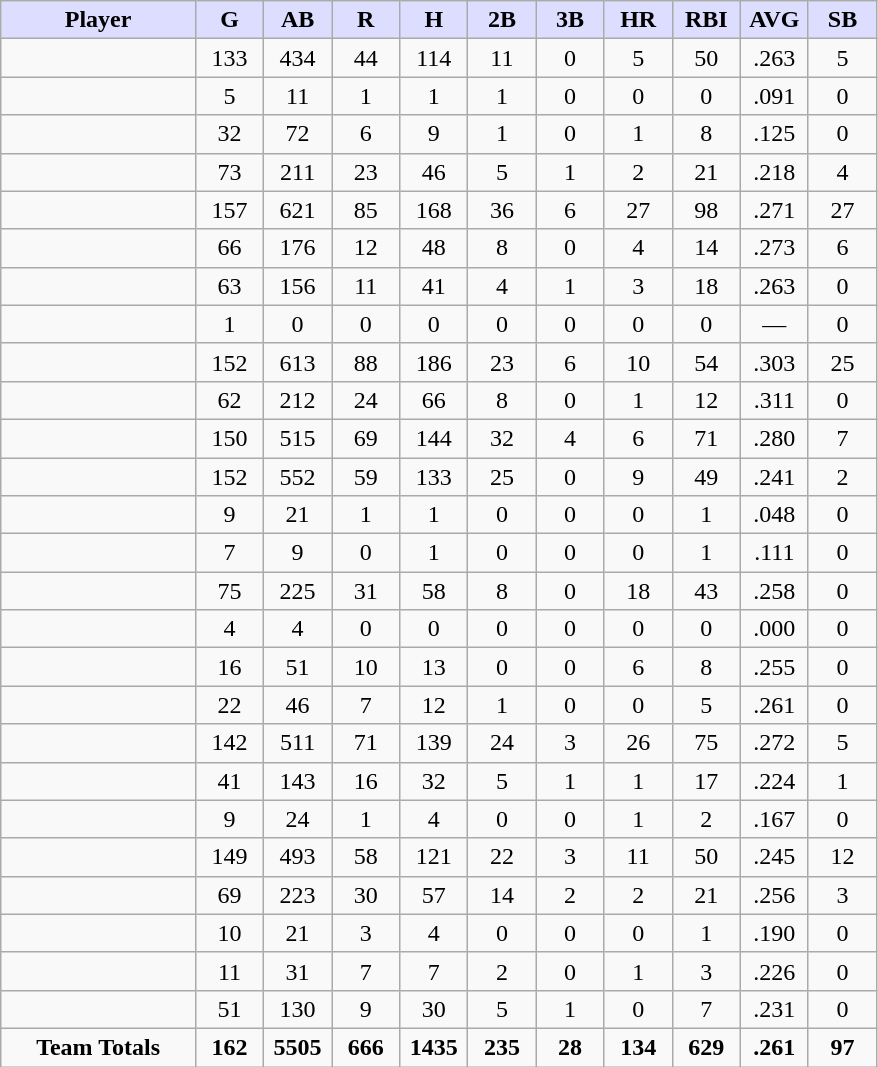<table class="wikitable" style="text-align:center;">
<tr>
<th style="background:#ddf; width:20%;"><strong>Player</strong></th>
<th style="background:#ddf; width:7%;"><strong>G</strong></th>
<th style="background:#ddf; width:7%;"><strong>AB</strong></th>
<th style="background:#ddf; width:7%;"><strong>R</strong></th>
<th style="background:#ddf; width:7%;"><strong>H</strong></th>
<th style="background:#ddf; width:7%;"><strong>2B</strong></th>
<th style="background:#ddf; width:7%;"><strong>3B</strong></th>
<th style="background:#ddf; width:7%;"><strong>HR</strong></th>
<th style="background:#ddf; width:7%;"><strong>RBI</strong></th>
<th style="background:#ddf; width:7%;"><strong>AVG</strong></th>
<th style="background:#ddf; width:7%;"><strong>SB</strong></th>
</tr>
<tr>
<td align=left></td>
<td>133</td>
<td>434</td>
<td>44</td>
<td>114</td>
<td>11</td>
<td>0</td>
<td>5</td>
<td>50</td>
<td>.263</td>
<td>5</td>
</tr>
<tr>
<td align=left></td>
<td>5</td>
<td>11</td>
<td>1</td>
<td>1</td>
<td>1</td>
<td>0</td>
<td>0</td>
<td>0</td>
<td>.091</td>
<td>0</td>
</tr>
<tr>
<td align=left></td>
<td>32</td>
<td>72</td>
<td>6</td>
<td>9</td>
<td>1</td>
<td>0</td>
<td>1</td>
<td>8</td>
<td>.125</td>
<td>0</td>
</tr>
<tr>
<td align=left></td>
<td>73</td>
<td>211</td>
<td>23</td>
<td>46</td>
<td>5</td>
<td>1</td>
<td>2</td>
<td>21</td>
<td>.218</td>
<td>4</td>
</tr>
<tr>
<td align=left></td>
<td>157</td>
<td>621</td>
<td>85</td>
<td>168</td>
<td>36</td>
<td>6</td>
<td>27</td>
<td>98</td>
<td>.271</td>
<td>27</td>
</tr>
<tr>
<td align=left></td>
<td>66</td>
<td>176</td>
<td>12</td>
<td>48</td>
<td>8</td>
<td>0</td>
<td>4</td>
<td>14</td>
<td>.273</td>
<td>6</td>
</tr>
<tr>
<td align=left></td>
<td>63</td>
<td>156</td>
<td>11</td>
<td>41</td>
<td>4</td>
<td>1</td>
<td>3</td>
<td>18</td>
<td>.263</td>
<td>0</td>
</tr>
<tr>
<td align=left></td>
<td>1</td>
<td>0</td>
<td>0</td>
<td>0</td>
<td>0</td>
<td>0</td>
<td>0</td>
<td>0</td>
<td>—</td>
<td>0</td>
</tr>
<tr>
<td align=left></td>
<td>152</td>
<td>613</td>
<td>88</td>
<td>186</td>
<td>23</td>
<td>6</td>
<td>10</td>
<td>54</td>
<td>.303</td>
<td>25</td>
</tr>
<tr>
<td align=left></td>
<td>62</td>
<td>212</td>
<td>24</td>
<td>66</td>
<td>8</td>
<td>0</td>
<td>1</td>
<td>12</td>
<td>.311</td>
<td>0</td>
</tr>
<tr>
<td align=left></td>
<td>150</td>
<td>515</td>
<td>69</td>
<td>144</td>
<td>32</td>
<td>4</td>
<td>6</td>
<td>71</td>
<td>.280</td>
<td>7</td>
</tr>
<tr>
<td align=left></td>
<td>152</td>
<td>552</td>
<td>59</td>
<td>133</td>
<td>25</td>
<td>0</td>
<td>9</td>
<td>49</td>
<td>.241</td>
<td>2</td>
</tr>
<tr>
<td align=left></td>
<td>9</td>
<td>21</td>
<td>1</td>
<td>1</td>
<td>0</td>
<td>0</td>
<td>0</td>
<td>1</td>
<td>.048</td>
<td>0</td>
</tr>
<tr>
<td align=left></td>
<td>7</td>
<td>9</td>
<td>0</td>
<td>1</td>
<td>0</td>
<td>0</td>
<td>0</td>
<td>1</td>
<td>.111</td>
<td>0</td>
</tr>
<tr>
<td align=left></td>
<td>75</td>
<td>225</td>
<td>31</td>
<td>58</td>
<td>8</td>
<td>0</td>
<td>18</td>
<td>43</td>
<td>.258</td>
<td>0</td>
</tr>
<tr>
<td align=left></td>
<td>4</td>
<td>4</td>
<td>0</td>
<td>0</td>
<td>0</td>
<td>0</td>
<td>0</td>
<td>0</td>
<td>.000</td>
<td>0</td>
</tr>
<tr>
<td align=left></td>
<td>16</td>
<td>51</td>
<td>10</td>
<td>13</td>
<td>0</td>
<td>0</td>
<td>6</td>
<td>8</td>
<td>.255</td>
<td>0</td>
</tr>
<tr>
<td align=left></td>
<td>22</td>
<td>46</td>
<td>7</td>
<td>12</td>
<td>1</td>
<td>0</td>
<td>0</td>
<td>5</td>
<td>.261</td>
<td>0</td>
</tr>
<tr>
<td align=left></td>
<td>142</td>
<td>511</td>
<td>71</td>
<td>139</td>
<td>24</td>
<td>3</td>
<td>26</td>
<td>75</td>
<td>.272</td>
<td>5</td>
</tr>
<tr>
<td align=left></td>
<td>41</td>
<td>143</td>
<td>16</td>
<td>32</td>
<td>5</td>
<td>1</td>
<td>1</td>
<td>17</td>
<td>.224</td>
<td>1</td>
</tr>
<tr>
<td align=left></td>
<td>9</td>
<td>24</td>
<td>1</td>
<td>4</td>
<td>0</td>
<td>0</td>
<td>1</td>
<td>2</td>
<td>.167</td>
<td>0</td>
</tr>
<tr>
<td align=left></td>
<td>149</td>
<td>493</td>
<td>58</td>
<td>121</td>
<td>22</td>
<td>3</td>
<td>11</td>
<td>50</td>
<td>.245</td>
<td>12</td>
</tr>
<tr>
<td align=left></td>
<td>69</td>
<td>223</td>
<td>30</td>
<td>57</td>
<td>14</td>
<td>2</td>
<td>2</td>
<td>21</td>
<td>.256</td>
<td>3</td>
</tr>
<tr>
<td align=left></td>
<td>10</td>
<td>21</td>
<td>3</td>
<td>4</td>
<td>0</td>
<td>0</td>
<td>0</td>
<td>1</td>
<td>.190</td>
<td>0</td>
</tr>
<tr>
<td align=left></td>
<td>11</td>
<td>31</td>
<td>7</td>
<td>7</td>
<td>2</td>
<td>0</td>
<td>1</td>
<td>3</td>
<td>.226</td>
<td>0</td>
</tr>
<tr>
<td align=left></td>
<td>51</td>
<td>130</td>
<td>9</td>
<td>30</td>
<td>5</td>
<td>1</td>
<td>0</td>
<td>7</td>
<td>.231</td>
<td>0</td>
</tr>
<tr class="sortbottom">
<td><strong>Team Totals</strong></td>
<td><strong>162</strong></td>
<td><strong>5505</strong></td>
<td><strong>666</strong></td>
<td><strong>1435</strong></td>
<td><strong>235</strong></td>
<td><strong>28</strong></td>
<td><strong>134</strong></td>
<td><strong>629</strong></td>
<td><strong>.261</strong></td>
<td><strong>97</strong></td>
</tr>
</table>
